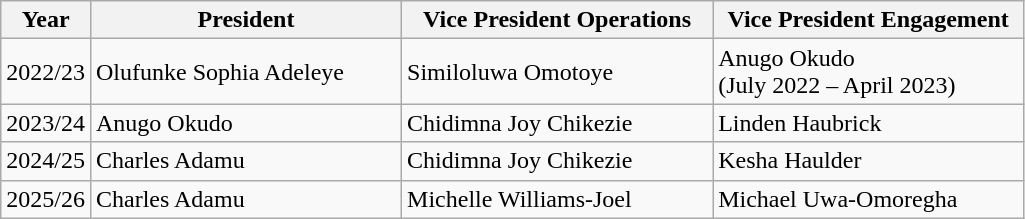<table class="wikitable">
<tr>
<th>Year</th>
<th style="width: 200px;">President</th>
<th style="width: 200px;">Vice President Operations</th>
<th style="width: 200px;">Vice President Engagement</th>
</tr>
<tr>
<td>2022/23</td>
<td>Olufunke Sophia Adeleye</td>
<td>Similoluwa Omotoye</td>
<td>Anugo Okudo<br>(July 2022 – April 2023)</td>
</tr>
<tr>
<td>2023/24</td>
<td>Anugo Okudo</td>
<td>Chidimna Joy Chikezie</td>
<td>Linden Haubrick</td>
</tr>
<tr>
<td>2024/25</td>
<td>Charles Adamu</td>
<td>Chidimna Joy Chikezie</td>
<td>Kesha Haulder</td>
</tr>
<tr>
<td>2025/26</td>
<td>Charles Adamu</td>
<td>Michelle Williams-Joel</td>
<td>Michael Uwa-Omoregha</td>
</tr>
</table>
